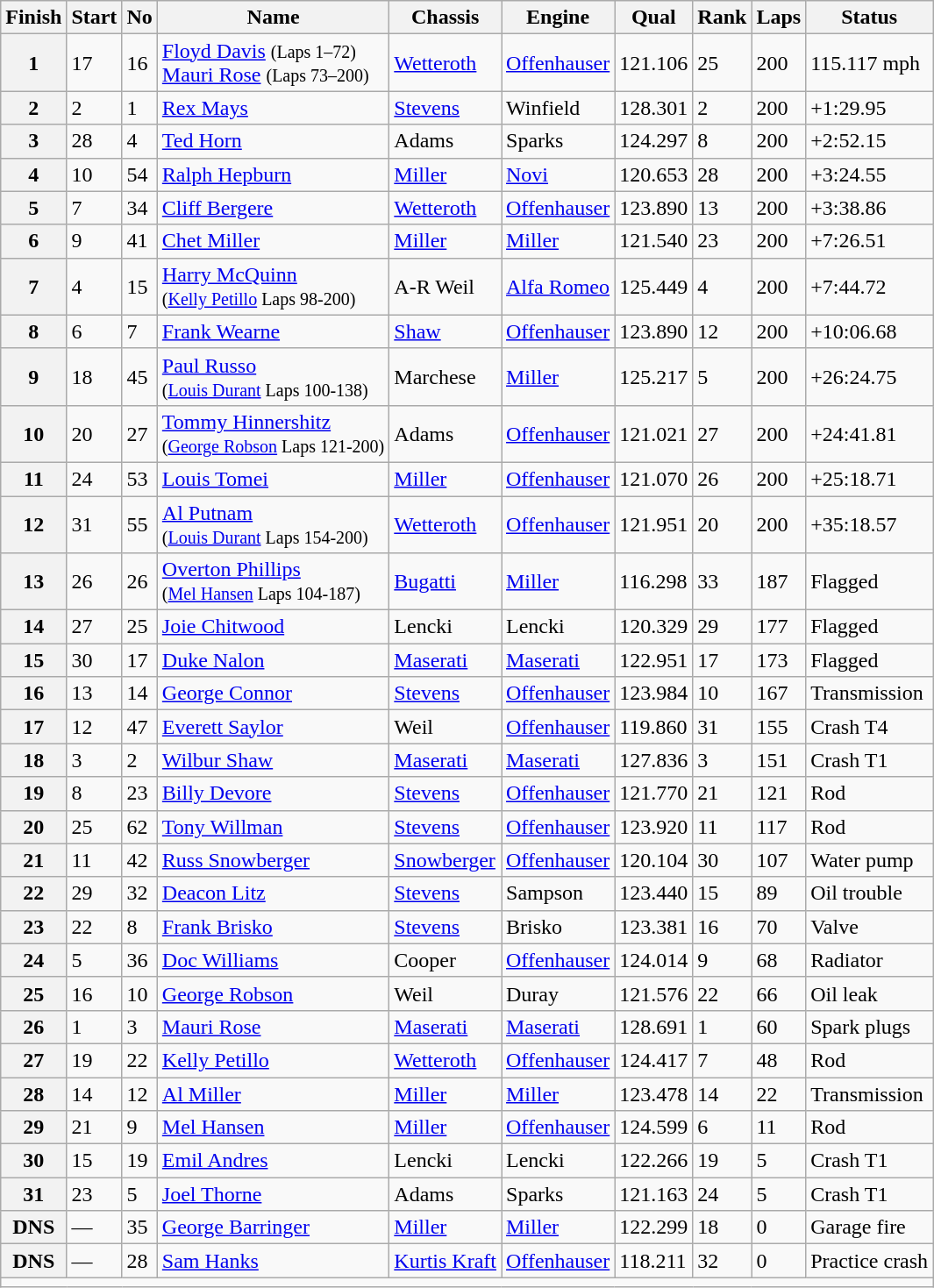<table class="wikitable">
<tr>
<th>Finish</th>
<th>Start</th>
<th>No</th>
<th>Name</th>
<th>Chassis</th>
<th>Engine</th>
<th>Qual</th>
<th>Rank</th>
<th>Laps</th>
<th>Status</th>
</tr>
<tr>
<th>1</th>
<td>17</td>
<td>16</td>
<td> <a href='#'>Floyd Davis</a> <small>(Laps 1–72)</small><br> <a href='#'>Mauri Rose</a> <small>(Laps 73–200)</small></td>
<td><a href='#'>Wetteroth</a></td>
<td><a href='#'>Offenhauser</a></td>
<td>121.106</td>
<td>25</td>
<td>200</td>
<td>115.117 mph</td>
</tr>
<tr>
<th>2</th>
<td>2</td>
<td>1</td>
<td> <a href='#'>Rex Mays</a></td>
<td><a href='#'>Stevens</a></td>
<td>Winfield</td>
<td>128.301</td>
<td>2</td>
<td>200</td>
<td>+1:29.95</td>
</tr>
<tr>
<th>3</th>
<td>28</td>
<td>4</td>
<td> <a href='#'>Ted Horn</a></td>
<td>Adams</td>
<td>Sparks</td>
<td>124.297</td>
<td>8</td>
<td>200</td>
<td>+2:52.15</td>
</tr>
<tr>
<th>4</th>
<td>10</td>
<td>54</td>
<td> <a href='#'>Ralph Hepburn</a></td>
<td><a href='#'>Miller</a></td>
<td><a href='#'>Novi</a></td>
<td>120.653</td>
<td>28</td>
<td>200</td>
<td>+3:24.55</td>
</tr>
<tr>
<th>5</th>
<td>7</td>
<td>34</td>
<td> <a href='#'>Cliff Bergere</a></td>
<td><a href='#'>Wetteroth</a></td>
<td><a href='#'>Offenhauser</a></td>
<td>123.890</td>
<td>13</td>
<td>200</td>
<td>+3:38.86</td>
</tr>
<tr>
<th>6</th>
<td>9</td>
<td>41</td>
<td> <a href='#'>Chet Miller</a></td>
<td><a href='#'>Miller</a></td>
<td><a href='#'>Miller</a></td>
<td>121.540</td>
<td>23</td>
<td>200</td>
<td>+7:26.51</td>
</tr>
<tr>
<th>7</th>
<td>4</td>
<td>15</td>
<td> <a href='#'>Harry McQuinn</a><br><small>(<a href='#'>Kelly Petillo</a> Laps 98-200)</small></td>
<td>A-R Weil</td>
<td><a href='#'>Alfa Romeo</a></td>
<td>125.449</td>
<td>4</td>
<td>200</td>
<td>+7:44.72</td>
</tr>
<tr>
<th>8</th>
<td>6</td>
<td>7</td>
<td> <a href='#'>Frank Wearne</a></td>
<td><a href='#'>Shaw</a></td>
<td><a href='#'>Offenhauser</a></td>
<td>123.890</td>
<td>12</td>
<td>200</td>
<td>+10:06.68</td>
</tr>
<tr>
<th>9</th>
<td>18</td>
<td>45</td>
<td> <a href='#'>Paul Russo</a><br><small>(<a href='#'>Louis Durant</a> Laps 100-138)</small></td>
<td>Marchese</td>
<td><a href='#'>Miller</a></td>
<td>125.217</td>
<td>5</td>
<td>200</td>
<td>+26:24.75</td>
</tr>
<tr>
<th>10</th>
<td>20</td>
<td>27</td>
<td> <a href='#'>Tommy Hinnershitz</a><br><small>(<a href='#'>George Robson</a> Laps 121-200)</small></td>
<td>Adams</td>
<td><a href='#'>Offenhauser</a></td>
<td>121.021</td>
<td>27</td>
<td>200</td>
<td>+24:41.81</td>
</tr>
<tr>
<th>11</th>
<td>24</td>
<td>53</td>
<td> <a href='#'>Louis Tomei</a></td>
<td><a href='#'>Miller</a></td>
<td><a href='#'>Offenhauser</a></td>
<td>121.070</td>
<td>26</td>
<td>200</td>
<td>+25:18.71</td>
</tr>
<tr>
<th>12</th>
<td>31</td>
<td>55</td>
<td> <a href='#'>Al Putnam</a><br><small>(<a href='#'>Louis Durant</a> Laps 154-200)</small></td>
<td><a href='#'>Wetteroth</a></td>
<td><a href='#'>Offenhauser</a></td>
<td>121.951</td>
<td>20</td>
<td>200</td>
<td>+35:18.57</td>
</tr>
<tr>
<th>13</th>
<td>26</td>
<td>26</td>
<td> <a href='#'>Overton Phillips</a> <strong></strong><br><small>(<a href='#'>Mel Hansen</a> Laps 104-187)</small></td>
<td><a href='#'>Bugatti</a></td>
<td><a href='#'>Miller</a></td>
<td>116.298</td>
<td>33</td>
<td>187</td>
<td>Flagged</td>
</tr>
<tr>
<th>14</th>
<td>27</td>
<td>25</td>
<td> <a href='#'>Joie Chitwood</a></td>
<td>Lencki</td>
<td>Lencki</td>
<td>120.329</td>
<td>29</td>
<td>177</td>
<td>Flagged</td>
</tr>
<tr>
<th>15</th>
<td>30</td>
<td>17</td>
<td> <a href='#'>Duke Nalon</a></td>
<td><a href='#'>Maserati</a></td>
<td><a href='#'>Maserati</a></td>
<td>122.951</td>
<td>17</td>
<td>173</td>
<td>Flagged</td>
</tr>
<tr>
<th>16</th>
<td>13</td>
<td>14</td>
<td> <a href='#'>George Connor</a></td>
<td><a href='#'>Stevens</a></td>
<td><a href='#'>Offenhauser</a></td>
<td>123.984</td>
<td>10</td>
<td>167</td>
<td>Transmission</td>
</tr>
<tr>
<th>17</th>
<td>12</td>
<td>47</td>
<td> <a href='#'>Everett Saylor</a> <strong></strong></td>
<td>Weil</td>
<td><a href='#'>Offenhauser</a></td>
<td>119.860</td>
<td>31</td>
<td>155</td>
<td>Crash T4</td>
</tr>
<tr>
<th>18</th>
<td>3</td>
<td>2</td>
<td> <a href='#'>Wilbur Shaw</a> <strong></strong></td>
<td><a href='#'>Maserati</a></td>
<td><a href='#'>Maserati</a></td>
<td>127.836</td>
<td>3</td>
<td>151</td>
<td>Crash T1</td>
</tr>
<tr>
<th>19</th>
<td>8</td>
<td>23</td>
<td> <a href='#'>Billy Devore</a></td>
<td><a href='#'>Stevens</a></td>
<td><a href='#'>Offenhauser</a></td>
<td>121.770</td>
<td>21</td>
<td>121</td>
<td>Rod</td>
</tr>
<tr>
<th>20</th>
<td>25</td>
<td>62</td>
<td> <a href='#'>Tony Willman</a></td>
<td><a href='#'>Stevens</a></td>
<td><a href='#'>Offenhauser</a></td>
<td>123.920</td>
<td>11</td>
<td>117</td>
<td>Rod</td>
</tr>
<tr>
<th>21</th>
<td>11</td>
<td>42</td>
<td> <a href='#'>Russ Snowberger</a></td>
<td><a href='#'>Snowberger</a></td>
<td><a href='#'>Offenhauser</a></td>
<td>120.104</td>
<td>30</td>
<td>107</td>
<td>Water pump</td>
</tr>
<tr>
<th>22</th>
<td>29</td>
<td>32</td>
<td> <a href='#'>Deacon Litz</a></td>
<td><a href='#'>Stevens</a></td>
<td>Sampson</td>
<td>123.440</td>
<td>15</td>
<td>89</td>
<td>Oil trouble</td>
</tr>
<tr>
<th>23</th>
<td>22</td>
<td>8</td>
<td> <a href='#'>Frank Brisko</a></td>
<td><a href='#'>Stevens</a></td>
<td>Brisko</td>
<td>123.381</td>
<td>16</td>
<td>70</td>
<td>Valve</td>
</tr>
<tr>
<th>24</th>
<td>5</td>
<td>36</td>
<td> <a href='#'>Doc Williams</a></td>
<td>Cooper</td>
<td><a href='#'>Offenhauser</a></td>
<td>124.014</td>
<td>9</td>
<td>68</td>
<td>Radiator</td>
</tr>
<tr>
<th>25</th>
<td>16</td>
<td>10</td>
<td> <a href='#'>George Robson</a></td>
<td>Weil</td>
<td>Duray</td>
<td>121.576</td>
<td>22</td>
<td>66</td>
<td>Oil leak</td>
</tr>
<tr>
<th>26</th>
<td>1</td>
<td>3</td>
<td> <a href='#'>Mauri Rose</a></td>
<td><a href='#'>Maserati</a></td>
<td><a href='#'>Maserati</a></td>
<td>128.691</td>
<td>1</td>
<td>60</td>
<td>Spark plugs</td>
</tr>
<tr>
<th>27</th>
<td>19</td>
<td>22</td>
<td> <a href='#'>Kelly Petillo</a> <strong></strong></td>
<td><a href='#'>Wetteroth</a></td>
<td><a href='#'>Offenhauser</a></td>
<td>124.417</td>
<td>7</td>
<td>48</td>
<td>Rod</td>
</tr>
<tr>
<th>28</th>
<td>14</td>
<td>12</td>
<td> <a href='#'>Al Miller</a></td>
<td><a href='#'>Miller</a></td>
<td><a href='#'>Miller</a></td>
<td>123.478</td>
<td>14</td>
<td>22</td>
<td>Transmission</td>
</tr>
<tr>
<th>29</th>
<td>21</td>
<td>9</td>
<td> <a href='#'>Mel Hansen</a></td>
<td><a href='#'>Miller</a></td>
<td><a href='#'>Offenhauser</a></td>
<td>124.599</td>
<td>6</td>
<td>11</td>
<td>Rod</td>
</tr>
<tr>
<th>30</th>
<td>15</td>
<td>19</td>
<td> <a href='#'>Emil Andres</a></td>
<td>Lencki</td>
<td>Lencki</td>
<td>122.266</td>
<td>19</td>
<td>5</td>
<td>Crash T1</td>
</tr>
<tr>
<th>31</th>
<td>23</td>
<td>5</td>
<td> <a href='#'>Joel Thorne</a></td>
<td>Adams</td>
<td>Sparks</td>
<td>121.163</td>
<td>24</td>
<td>5</td>
<td>Crash T1</td>
</tr>
<tr>
<th>DNS</th>
<td>—</td>
<td>35</td>
<td> <a href='#'>George Barringer</a></td>
<td><a href='#'>Miller</a></td>
<td><a href='#'>Miller</a></td>
<td>122.299</td>
<td>18</td>
<td>0</td>
<td>Garage fire</td>
</tr>
<tr>
<th>DNS</th>
<td>—</td>
<td>28</td>
<td> <a href='#'>Sam Hanks</a></td>
<td><a href='#'>Kurtis Kraft</a></td>
<td><a href='#'>Offenhauser</a></td>
<td>118.211</td>
<td>32</td>
<td>0</td>
<td>Practice crash</td>
</tr>
<tr>
<td colspan="11" style="text-align:center"></td>
</tr>
</table>
